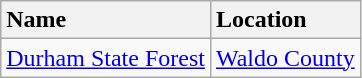<table class="wikitable">
<tr>
<th style="text-align:left">Name<br></th>
<th style="text-align:left">Location<br></th>
</tr>
<tr>
<td><a href='#'>Durham State Forest</a></td>
<td><a href='#'>Waldo County</a></td>
</tr>
</table>
